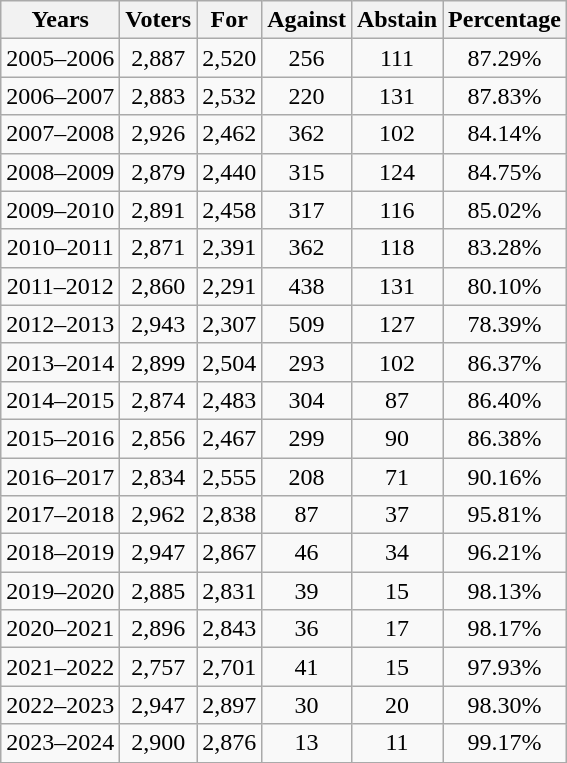<table class="wikitable sortable" style="text-align: center;">
<tr>
<th>Years</th>
<th>Voters</th>
<th>For</th>
<th>Against</th>
<th>Abstain</th>
<th>Percentage</th>
</tr>
<tr>
<td>2005–2006</td>
<td>2,887</td>
<td>2,520</td>
<td>256</td>
<td>111</td>
<td>87.29%</td>
</tr>
<tr>
<td>2006–2007</td>
<td>2,883</td>
<td>2,532</td>
<td>220</td>
<td>131</td>
<td>87.83%</td>
</tr>
<tr>
<td>2007–2008</td>
<td>2,926</td>
<td>2,462</td>
<td>362</td>
<td>102</td>
<td>84.14%</td>
</tr>
<tr>
<td>2008–2009</td>
<td>2,879</td>
<td>2,440</td>
<td>315</td>
<td>124</td>
<td>84.75%</td>
</tr>
<tr>
<td>2009–2010</td>
<td>2,891</td>
<td>2,458</td>
<td>317</td>
<td>116</td>
<td>85.02%</td>
</tr>
<tr>
<td>2010–2011</td>
<td>2,871</td>
<td>2,391</td>
<td>362</td>
<td>118</td>
<td>83.28%</td>
</tr>
<tr>
<td>2011–2012</td>
<td>2,860</td>
<td>2,291</td>
<td>438</td>
<td>131</td>
<td>80.10%</td>
</tr>
<tr>
<td>2012–2013</td>
<td>2,943</td>
<td>2,307</td>
<td>509</td>
<td>127</td>
<td>78.39%</td>
</tr>
<tr>
<td>2013–2014</td>
<td>2,899</td>
<td>2,504</td>
<td>293</td>
<td>102</td>
<td>86.37%</td>
</tr>
<tr>
<td>2014–2015</td>
<td>2,874</td>
<td>2,483</td>
<td>304</td>
<td>87</td>
<td>86.40%</td>
</tr>
<tr>
<td>2015–2016</td>
<td>2,856</td>
<td>2,467</td>
<td>299</td>
<td>90</td>
<td>86.38%</td>
</tr>
<tr>
<td>2016–2017</td>
<td>2,834</td>
<td>2,555</td>
<td>208</td>
<td>71</td>
<td>90.16%</td>
</tr>
<tr>
<td>2017–2018</td>
<td>2,962</td>
<td>2,838</td>
<td>87</td>
<td>37</td>
<td>95.81%</td>
</tr>
<tr>
<td>2018–2019</td>
<td>2,947</td>
<td>2,867</td>
<td>46</td>
<td>34</td>
<td>96.21%</td>
</tr>
<tr>
<td>2019–2020</td>
<td>2,885</td>
<td>2,831</td>
<td>39</td>
<td>15</td>
<td>98.13%</td>
</tr>
<tr>
<td>2020–2021</td>
<td>2,896</td>
<td>2,843</td>
<td>36</td>
<td>17</td>
<td>98.17%</td>
</tr>
<tr>
<td>2021–2022</td>
<td>2,757</td>
<td>2,701</td>
<td>41</td>
<td>15</td>
<td>97.93%</td>
</tr>
<tr>
<td>2022–2023</td>
<td>2,947</td>
<td>2,897</td>
<td>30</td>
<td>20</td>
<td>98.30%</td>
</tr>
<tr>
<td>2023–2024</td>
<td>2,900</td>
<td>2,876</td>
<td>13</td>
<td>11</td>
<td>99.17%</td>
</tr>
<tr>
</tr>
</table>
